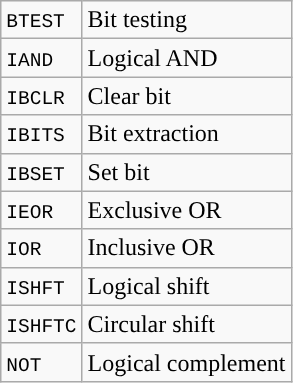<table class="wikitable">
<tr>
<td><code>BTEST</code></td>
<td>Bit testing</td>
</tr>
<tr>
<td><code>IAND</code></td>
<td>Logical AND</td>
</tr>
<tr>
<td><code>IBCLR</code></td>
<td>Clear bit</td>
</tr>
<tr>
<td><code>IBITS</code></td>
<td>Bit extraction</td>
</tr>
<tr>
<td><code>IBSET</code></td>
<td>Set bit</td>
</tr>
<tr>
<td><code>IEOR</code></td>
<td>Exclusive OR</td>
</tr>
<tr>
<td><code>IOR</code></td>
<td>Inclusive OR</td>
</tr>
<tr>
<td><code>ISHFT</code></td>
<td>Logical shift</td>
</tr>
<tr>
<td><code>ISHFTC</code></td>
<td>Circular shift</td>
</tr>
<tr>
<td><code>NOT</code></td>
<td>Logical complement</td>
</tr>
</table>
